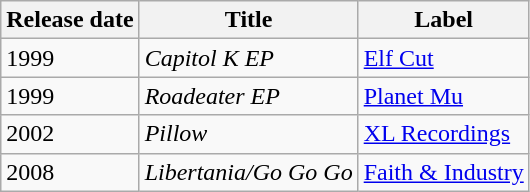<table class="wikitable">
<tr>
<th>Release date</th>
<th>Title</th>
<th>Label</th>
</tr>
<tr>
<td>1999</td>
<td><em>Capitol K EP</em></td>
<td><a href='#'>Elf Cut</a></td>
</tr>
<tr>
<td>1999</td>
<td><em> Roadeater EP</em></td>
<td><a href='#'>Planet Mu</a></td>
</tr>
<tr>
<td>2002</td>
<td><em>Pillow</em></td>
<td><a href='#'>XL Recordings</a></td>
</tr>
<tr>
<td>2008</td>
<td><em>Libertania/Go Go Go</em></td>
<td><a href='#'>Faith & Industry</a></td>
</tr>
</table>
